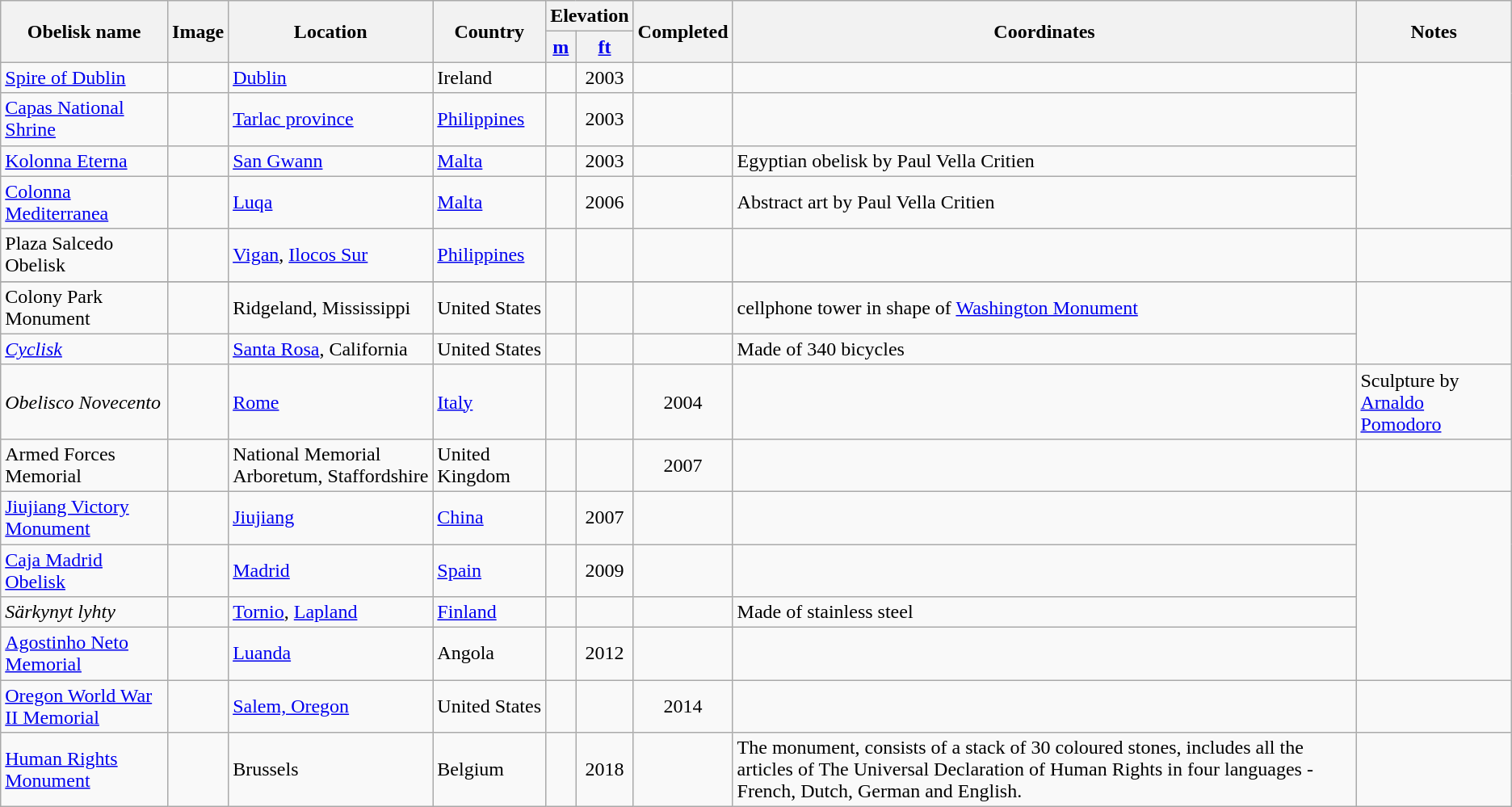<table class="wikitable sortable">
<tr>
<th rowspan=2>Obelisk name</th>
<th rowspan=2>Image</th>
<th rowspan=2>Location</th>
<th rowspan=2>Country</th>
<th colspan=2>Elevation</th>
<th rowspan=2>Completed</th>
<th rowspan=2>Coordinates</th>
<th rowspan=2>Notes</th>
</tr>
<tr>
<th><a href='#'>m</a></th>
<th><a href='#'>ft</a></th>
</tr>
<tr>
<td><a href='#'>Spire of Dublin</a></td>
<td></td>
<td><a href='#'>Dublin</a></td>
<td>Ireland</td>
<td></td>
<td align=center>2003</td>
<td></td>
<td></td>
</tr>
<tr>
<td><a href='#'>Capas National Shrine</a></td>
<td></td>
<td><a href='#'>Tarlac province</a></td>
<td><a href='#'>Philippines</a></td>
<td></td>
<td align=center>2003</td>
<td></td>
<td></td>
</tr>
<tr>
<td><a href='#'>Kolonna Eterna</a></td>
<td></td>
<td><a href='#'>San Gwann</a></td>
<td><a href='#'>Malta</a></td>
<td></td>
<td align=center>2003</td>
<td></td>
<td>Egyptian obelisk by Paul Vella Critien</td>
</tr>
<tr>
<td><a href='#'>Colonna Mediterranea</a></td>
<td></td>
<td><a href='#'>Luqa</a></td>
<td><a href='#'>Malta</a></td>
<td></td>
<td align=center>2006</td>
<td></td>
<td>Abstract art by Paul Vella Critien</td>
</tr>
<tr>
<td>Plaza Salcedo Obelisk</td>
<td></td>
<td><a href='#'>Vigan</a>, <a href='#'>Ilocos Sur</a></td>
<td><a href='#'>Philippines</a></td>
<td></td>
<td></td>
<td></td>
<td></td>
<td></td>
</tr>
<tr>
</tr>
<tr>
<td>Colony Park Monument</td>
<td></td>
<td>Ridgeland, Mississippi</td>
<td>United States</td>
<td></td>
<td></td>
<td></td>
<td>cellphone tower in shape of <a href='#'>Washington Monument</a></td>
</tr>
<tr>
<td><em><a href='#'>Cyclisk</a></em></td>
<td></td>
<td><a href='#'>Santa Rosa</a>, California</td>
<td>United States</td>
<td></td>
<td></td>
<td></td>
<td>Made of 340 bicycles</td>
</tr>
<tr>
<td><em>Obelisco Novecento</em></td>
<td></td>
<td><a href='#'>Rome</a></td>
<td><a href='#'>Italy</a></td>
<td></td>
<td></td>
<td align=center>2004</td>
<td></td>
<td>Sculpture by <a href='#'>Arnaldo Pomodoro</a></td>
</tr>
<tr>
<td>Armed Forces Memorial</td>
<td></td>
<td>National Memorial Arboretum, Staffordshire</td>
<td>United Kingdom</td>
<td></td>
<td></td>
<td align=center>2007</td>
<td></td>
<td></td>
</tr>
<tr>
<td><a href='#'>Jiujiang Victory Monument</a></td>
<td></td>
<td><a href='#'>Jiujiang</a></td>
<td><a href='#'>China</a></td>
<td></td>
<td align=center>2007</td>
<td></td>
<td></td>
</tr>
<tr>
<td><a href='#'>Caja Madrid Obelisk</a></td>
<td></td>
<td><a href='#'>Madrid</a></td>
<td><a href='#'>Spain</a></td>
<td></td>
<td align=center>2009</td>
<td></td>
<td></td>
</tr>
<tr>
<td><em>Särkynyt lyhty</em></td>
<td></td>
<td><a href='#'>Tornio</a>, <a href='#'>Lapland</a></td>
<td><a href='#'>Finland</a></td>
<td></td>
<td align=center></td>
<td></td>
<td>Made of stainless steel</td>
</tr>
<tr>
<td><a href='#'>Agostinho Neto Memorial</a></td>
<td></td>
<td><a href='#'>Luanda</a></td>
<td>Angola</td>
<td></td>
<td align=center>2012</td>
<td></td>
<td></td>
</tr>
<tr>
<td><a href='#'>Oregon World War II Memorial</a></td>
<td></td>
<td><a href='#'>Salem, Oregon</a></td>
<td>United States</td>
<td></td>
<td></td>
<td align=center>2014</td>
<td></td>
<td></td>
</tr>
<tr>
<td><a href='#'>Human Rights Monument</a></td>
<td></td>
<td>Brussels</td>
<td>Belgium</td>
<td></td>
<td align=center>2018</td>
<td></td>
<td>The monument, consists of a stack of 30 coloured stones, includes all the articles of The Universal Declaration of Human Rights in four languages - French, Dutch, German and English.</td>
</tr>
</table>
